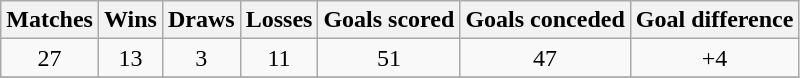<table class="wikitable" | style="text-align:center;">
<tr>
<th>Matches</th>
<th>Wins</th>
<th>Draws</th>
<th>Losses</th>
<th>Goals scored</th>
<th>Goals conceded</th>
<th>Goal difference</th>
</tr>
<tr>
<td>27</td>
<td>13</td>
<td>3</td>
<td>11</td>
<td>51</td>
<td>47</td>
<td>+4</td>
</tr>
<tr>
</tr>
</table>
